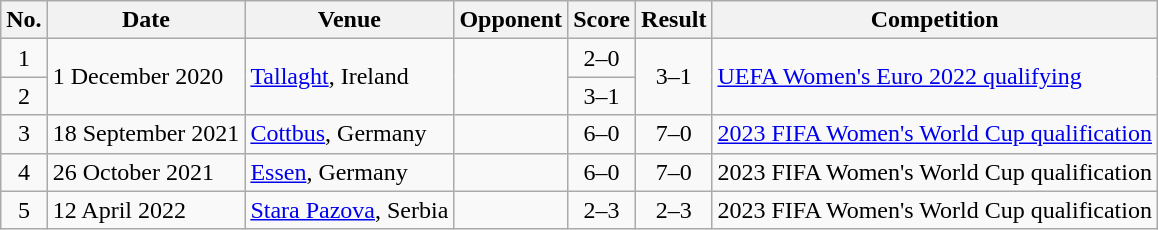<table class="wikitable sortable">
<tr>
<th scope="col">No.</th>
<th scope="col">Date</th>
<th scope="col">Venue</th>
<th scope="col">Opponent</th>
<th scope="col">Score</th>
<th scope="col">Result</th>
<th scope="col">Competition</th>
</tr>
<tr>
<td align="center">1</td>
<td rowspan="2">1 December 2020</td>
<td rowspan="2"><a href='#'>Tallaght</a>, Ireland</td>
<td rowspan="2"></td>
<td align="center">2–0</td>
<td rowspan="2" style="text-align:center">3–1</td>
<td rowspan="2"><a href='#'>UEFA Women's Euro 2022 qualifying</a></td>
</tr>
<tr>
<td align="center">2</td>
<td align="center">3–1</td>
</tr>
<tr>
<td align="center">3</td>
<td>18 September 2021</td>
<td><a href='#'>Cottbus</a>, Germany</td>
<td></td>
<td align="center">6–0</td>
<td align="center">7–0</td>
<td><a href='#'>2023 FIFA Women's World Cup qualification</a></td>
</tr>
<tr>
<td align="center">4</td>
<td>26 October 2021</td>
<td><a href='#'>Essen</a>, Germany</td>
<td></td>
<td align="center">6–0</td>
<td align="center">7–0</td>
<td>2023 FIFA Women's World Cup qualification</td>
</tr>
<tr>
<td align="center">5</td>
<td>12 April 2022</td>
<td><a href='#'>Stara Pazova</a>, Serbia</td>
<td></td>
<td align="center">2–3</td>
<td align="center">2–3</td>
<td>2023 FIFA Women's World Cup qualification</td>
</tr>
</table>
